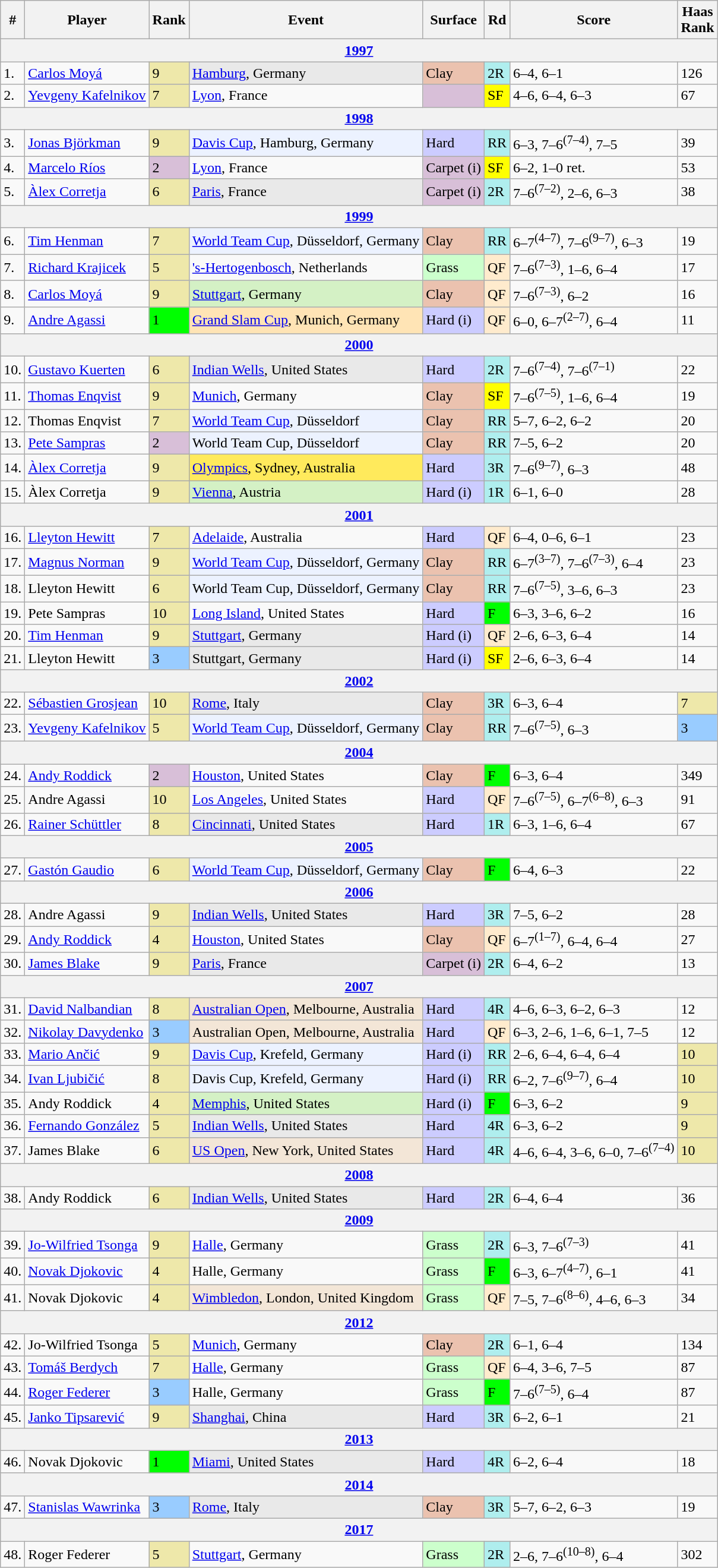<table class="wikitable sortable">
<tr>
<th>#</th>
<th>Player</th>
<th>Rank</th>
<th>Event</th>
<th>Surface</th>
<th>Rd</th>
<th class="unsortable">Score</th>
<th>Haas<br>Rank</th>
</tr>
<tr>
<th colspan=8><a href='#'>1997</a></th>
</tr>
<tr>
<td>1.</td>
<td> <a href='#'>Carlos Moyá</a></td>
<td bgcolor=EEE8AA>9</td>
<td bgcolor=e9e9e9><a href='#'>Hamburg</a>, Germany</td>
<td bgcolor=EBC2AF>Clay</td>
<td bgcolor=afeeee>2R</td>
<td>6–4, 6–1</td>
<td>126</td>
</tr>
<tr>
<td>2.</td>
<td> <a href='#'>Yevgeny Kafelnikov</a></td>
<td bgcolor=EEE8AA>7</td>
<td><a href='#'>Lyon</a>, France</td>
<td style="background:thistle;"></td>
<td style="background:yellow;">SF</td>
<td>4–6, 6–4, 6–3</td>
<td>67</td>
</tr>
<tr>
<th colspan=8><a href='#'>1998</a></th>
</tr>
<tr>
<td>3.</td>
<td> <a href='#'>Jonas Björkman</a></td>
<td bgcolor=EEE8AA>9</td>
<td bgcolor=ecf2ff><a href='#'>Davis Cup</a>, Hamburg, Germany</td>
<td style="background:#ccf;">Hard</td>
<td bgcolor=afeeee>RR</td>
<td>6–3, 7–6<sup>(7–4)</sup>, 7–5</td>
<td>39</td>
</tr>
<tr>
<td>4.</td>
<td> <a href='#'>Marcelo Ríos</a></td>
<td style="background:thistle;">2</td>
<td><a href='#'>Lyon</a>, France</td>
<td style="background:thistle;">Carpet (i)</td>
<td style="background:yellow;">SF</td>
<td>6–2, 1–0 ret.</td>
<td>53</td>
</tr>
<tr>
<td>5.</td>
<td> <a href='#'>Àlex Corretja</a></td>
<td bgcolor=EEE8AA>6</td>
<td bgcolor=e9e9e9><a href='#'>Paris</a>, France</td>
<td style="background:thistle;">Carpet (i)</td>
<td bgcolor=afeeee>2R</td>
<td>7–6<sup>(7–2)</sup>, 2–6, 6–3</td>
<td>38</td>
</tr>
<tr>
<th colspan=8><a href='#'>1999</a></th>
</tr>
<tr>
<td>6.</td>
<td> <a href='#'>Tim Henman</a></td>
<td bgcolor=EEE8AA>7</td>
<td bgcolor=ECF2FF><a href='#'>World Team Cup</a>, Düsseldorf, Germany</td>
<td bgcolor=EBC2AF>Clay</td>
<td bgcolor=afeeee>RR</td>
<td>6–7<sup>(4–7)</sup>, 7–6<sup>(9–7)</sup>, 6–3</td>
<td>19</td>
</tr>
<tr>
<td>7.</td>
<td> <a href='#'>Richard Krajicek</a></td>
<td bgcolor=EEE8AA>5</td>
<td><a href='#'>'s-Hertogenbosch</a>, Netherlands</td>
<td style="background:#cfc;">Grass</td>
<td bgcolor=ffebcd>QF</td>
<td>7–6<sup>(7–3)</sup>, 1–6, 6–4</td>
<td>17</td>
</tr>
<tr>
<td>8.</td>
<td> <a href='#'>Carlos Moyá</a></td>
<td bgcolor=EEE8AA>9</td>
<td bgcolor=d4f1c5><a href='#'>Stuttgart</a>, Germany</td>
<td bgcolor=EBC2AF>Clay</td>
<td bgcolor=ffebcd>QF</td>
<td>7–6<sup>(7–3)</sup>, 6–2</td>
<td>16</td>
</tr>
<tr>
<td>9.</td>
<td> <a href='#'>Andre Agassi</a></td>
<td bgcolor=lime>1</td>
<td style="background:moccasin;"><a href='#'>Grand Slam Cup</a>, Munich, Germany</td>
<td style="background:#ccf;">Hard (i)</td>
<td bgcolor=ffebcd>QF</td>
<td>6–0, 6–7<sup>(2–7)</sup>, 6–4</td>
<td>11</td>
</tr>
<tr>
<th colspan=8><a href='#'>2000</a></th>
</tr>
<tr>
<td>10.</td>
<td> <a href='#'>Gustavo Kuerten</a></td>
<td bgcolor=EEE8AA>6</td>
<td bgcolor=e9e9e9><a href='#'>Indian Wells</a>, United States</td>
<td style="background:#ccf;">Hard</td>
<td bgcolor=afeeee>2R</td>
<td>7–6<sup>(7–4)</sup>, 7–6<sup>(7–1)</sup></td>
<td>22</td>
</tr>
<tr>
<td>11.</td>
<td> <a href='#'>Thomas Enqvist</a></td>
<td bgcolor=EEE8AA>9</td>
<td><a href='#'>Munich</a>, Germany</td>
<td bgcolor=EBC2AF>Clay</td>
<td style="background:yellow;">SF</td>
<td>7–6<sup>(7–5)</sup>, 1–6, 6–4</td>
<td>19</td>
</tr>
<tr>
<td>12.</td>
<td> Thomas Enqvist</td>
<td bgcolor=EEE8AA>7</td>
<td bgcolor=ECF2FF><a href='#'>World Team Cup</a>, Düsseldorf</td>
<td bgcolor=EBC2AF>Clay</td>
<td bgcolor=afeeee>RR</td>
<td>5–7, 6–2, 6–2</td>
<td>20</td>
</tr>
<tr>
<td>13.</td>
<td> <a href='#'>Pete Sampras</a></td>
<td style="background:thistle;">2</td>
<td bgcolor=ECF2FF>World Team Cup, Düsseldorf</td>
<td bgcolor=EBC2AF>Clay</td>
<td bgcolor=afeeee>RR</td>
<td>7–5, 6–2</td>
<td>20</td>
</tr>
<tr>
<td>14.</td>
<td> <a href='#'>Àlex Corretja</a></td>
<td bgcolor=EEE8AA>9</td>
<td bgcolor=ffea5c><a href='#'>Olympics</a>, Sydney, Australia</td>
<td style="background:#ccf;">Hard</td>
<td bgcolor=afeeee>3R</td>
<td>7–6<sup>(9–7)</sup>, 6–3</td>
<td>48</td>
</tr>
<tr>
<td>15.</td>
<td> Àlex Corretja</td>
<td bgcolor=EEE8AA>9</td>
<td bgcolor=d4f1c5><a href='#'>Vienna</a>, Austria</td>
<td style="background:#ccf;">Hard (i)</td>
<td bgcolor=afeeee>1R</td>
<td>6–1, 6–0</td>
<td>28</td>
</tr>
<tr>
<th colspan=8><a href='#'>2001</a></th>
</tr>
<tr>
<td>16.</td>
<td> <a href='#'>Lleyton Hewitt</a></td>
<td bgcolor=EEE8AA>7</td>
<td><a href='#'>Adelaide</a>, Australia</td>
<td style="background:#ccf;">Hard</td>
<td bgcolor=ffebcd>QF</td>
<td>6–4, 0–6, 6–1</td>
<td>23</td>
</tr>
<tr>
<td>17.</td>
<td> <a href='#'>Magnus Norman</a></td>
<td bgcolor=EEE8AA>9</td>
<td bgcolor=ECF2FF><a href='#'>World Team Cup</a>, Düsseldorf, Germany</td>
<td bgcolor=EBC2AF>Clay</td>
<td bgcolor=afeeee>RR</td>
<td>6–7<sup>(3–7)</sup>, 7–6<sup>(7–3)</sup>, 6–4</td>
<td>23</td>
</tr>
<tr>
<td>18.</td>
<td> Lleyton Hewitt</td>
<td bgcolor=EEE8AA>6</td>
<td bgcolor=ECF2FF>World Team Cup, Düsseldorf, Germany</td>
<td bgcolor=EBC2AF>Clay</td>
<td bgcolor=afeeee>RR</td>
<td>7–6<sup>(7–5)</sup>, 3–6, 6–3</td>
<td>23</td>
</tr>
<tr>
<td>19.</td>
<td> Pete Sampras</td>
<td bgcolor=EEE8AA>10</td>
<td><a href='#'>Long Island</a>, United States</td>
<td style="background:#ccf;">Hard</td>
<td bgcolor=lime>F</td>
<td>6–3, 3–6, 6–2</td>
<td>16</td>
</tr>
<tr>
<td>20.</td>
<td> <a href='#'>Tim Henman</a></td>
<td bgcolor=EEE8AA>9</td>
<td bgcolor=e9e9e9><a href='#'>Stuttgart</a>, Germany</td>
<td style="background:#ccf;">Hard (i)</td>
<td bgcolor=ffebcd>QF</td>
<td>2–6, 6–3, 6–4</td>
<td>14</td>
</tr>
<tr>
<td>21.</td>
<td> Lleyton Hewitt</td>
<td style="background:#9cf;">3</td>
<td bgcolor=e9e9e9>Stuttgart, Germany</td>
<td style="background:#ccf;">Hard (i)</td>
<td style="background:yellow;">SF</td>
<td>2–6, 6–3, 6–4</td>
<td>14</td>
</tr>
<tr>
<th colspan=8><a href='#'>2002</a></th>
</tr>
<tr>
<td>22.</td>
<td> <a href='#'>Sébastien Grosjean</a></td>
<td bgcolor=EEE8AA>10</td>
<td bgcolor=e9e9e9><a href='#'>Rome</a>, Italy</td>
<td bgcolor=EBC2AF>Clay</td>
<td bgcolor=afeeee>3R</td>
<td>6–3, 6–4</td>
<td bgcolor=EEE8AA>7</td>
</tr>
<tr>
<td>23.</td>
<td> <a href='#'>Yevgeny Kafelnikov</a></td>
<td bgcolor=EEE8AA>5</td>
<td bgcolor=ECF2FF><a href='#'>World Team Cup</a>, Düsseldorf, Germany</td>
<td bgcolor=EBC2AF>Clay</td>
<td bgcolor=afeeee>RR</td>
<td>7–6<sup>(7–5)</sup>, 6–3</td>
<td style="background:#9cf;">3</td>
</tr>
<tr>
<th colspan=8><a href='#'>2004</a></th>
</tr>
<tr>
<td>24.</td>
<td> <a href='#'>Andy Roddick</a></td>
<td style="background:thistle;">2</td>
<td><a href='#'>Houston</a>, United States</td>
<td bgcolor=EBC2AF>Clay</td>
<td bgcolor=lime>F</td>
<td>6–3, 6–4</td>
<td>349</td>
</tr>
<tr>
<td>25.</td>
<td> Andre Agassi</td>
<td bgcolor=EEE8AA>10</td>
<td><a href='#'>Los Angeles</a>, United States</td>
<td style="background:#ccf;">Hard</td>
<td bgcolor=ffebcd>QF</td>
<td>7–6<sup>(7–5)</sup>, 6–7<sup>(6–8)</sup>, 6–3</td>
<td>91</td>
</tr>
<tr>
<td>26.</td>
<td> <a href='#'>Rainer Schüttler</a></td>
<td bgcolor=EEE8AA>8</td>
<td bgcolor=e9e9e9><a href='#'>Cincinnati</a>, United States</td>
<td style="background:#ccf;">Hard</td>
<td bgcolor=afeeee>1R</td>
<td>6–3, 1–6, 6–4</td>
<td>67</td>
</tr>
<tr>
<th colspan=8><a href='#'>2005</a></th>
</tr>
<tr>
<td>27.</td>
<td> <a href='#'>Gastón Gaudio</a></td>
<td bgcolor=EEE8AA>6</td>
<td bgcolor=ECF2FF><a href='#'>World Team Cup</a>, Düsseldorf, Germany</td>
<td bgcolor=EBC2AF>Clay</td>
<td bgcolor=lime>F</td>
<td>6–4, 6–3</td>
<td>22</td>
</tr>
<tr>
<th colspan=8><a href='#'>2006</a></th>
</tr>
<tr>
<td>28.</td>
<td> Andre Agassi</td>
<td bgcolor=EEE8AA>9</td>
<td bgcolor=e9e9e9><a href='#'>Indian Wells</a>, United States</td>
<td style="background:#ccf;">Hard</td>
<td bgcolor=afeeee>3R</td>
<td>7–5, 6–2</td>
<td>28</td>
</tr>
<tr>
<td>29.</td>
<td> <a href='#'>Andy Roddick</a></td>
<td bgcolor=EEE8AA>4</td>
<td><a href='#'>Houston</a>, United States</td>
<td bgcolor=EBC2AF>Clay</td>
<td bgcolor=ffebcd>QF</td>
<td>6–7<sup>(1–7)</sup>, 6–4, 6–4</td>
<td>27</td>
</tr>
<tr>
<td>30.</td>
<td> <a href='#'>James Blake</a></td>
<td bgcolor=EEE8AA>9</td>
<td bgcolor=e9e9e9><a href='#'>Paris</a>, France</td>
<td style="background:thistle;">Carpet (i)</td>
<td bgcolor=afeeee>2R</td>
<td>6–4, 6–2</td>
<td>13</td>
</tr>
<tr>
<th colspan=8><a href='#'>2007</a></th>
</tr>
<tr>
<td>31.</td>
<td> <a href='#'>David Nalbandian</a></td>
<td bgcolor=EEE8AA>8</td>
<td bgcolor=f3e6d7><a href='#'>Australian Open</a>, Melbourne, Australia</td>
<td style="background:#ccf;">Hard</td>
<td bgcolor=afeeee>4R</td>
<td>4–6, 6–3, 6–2, 6–3</td>
<td>12</td>
</tr>
<tr>
<td>32.</td>
<td> <a href='#'>Nikolay Davydenko</a></td>
<td style="background:#9cf;">3</td>
<td bgcolor=f3e6d7>Australian Open, Melbourne, Australia</td>
<td style="background:#ccf;">Hard</td>
<td bgcolor=ffebcd>QF</td>
<td>6–3, 2–6, 1–6, 6–1, 7–5</td>
<td>12</td>
</tr>
<tr>
<td>33.</td>
<td> <a href='#'>Mario Ančić</a></td>
<td bgcolor=EEE8AA>9</td>
<td bgcolor=ecf2ff><a href='#'>Davis Cup</a>, Krefeld, Germany</td>
<td style="background:#ccf;">Hard (i)</td>
<td bgcolor=afeeee>RR</td>
<td>2–6, 6–4, 6–4, 6–4</td>
<td bgcolor=EEE8AA>10</td>
</tr>
<tr>
<td>34.</td>
<td> <a href='#'>Ivan Ljubičić</a></td>
<td bgcolor=EEE8AA>8</td>
<td bgcolor=ecf2ff>Davis Cup, Krefeld, Germany</td>
<td style="background:#ccf;">Hard (i)</td>
<td bgcolor=afeeee>RR</td>
<td>6–2, 7–6<sup>(9–7)</sup>, 6–4</td>
<td bgcolor=EEE8AA>10</td>
</tr>
<tr>
<td>35.</td>
<td> Andy Roddick</td>
<td bgcolor=EEE8AA>4</td>
<td bgcolor=d4f1c5><a href='#'>Memphis</a>, United States</td>
<td style="background:#ccf;">Hard (i)</td>
<td bgcolor=lime>F</td>
<td>6–3, 6–2</td>
<td bgcolor=EEE8AA>9</td>
</tr>
<tr>
<td>36.</td>
<td> <a href='#'>Fernando González</a></td>
<td bgcolor=EEE8AA>5</td>
<td bgcolor=e9e9e9><a href='#'>Indian Wells</a>, United States</td>
<td style="background:#ccf;">Hard</td>
<td bgcolor=afeeee>4R</td>
<td>6–3, 6–2</td>
<td bgcolor=EEE8AA>9</td>
</tr>
<tr>
<td>37.</td>
<td> James Blake</td>
<td bgcolor=EEE8AA>6</td>
<td bgcolor=f3e6d7><a href='#'>US Open</a>, New York, United States</td>
<td style="background:#ccf;">Hard</td>
<td bgcolor=afeeee>4R</td>
<td>4–6, 6–4, 3–6, 6–0, 7–6<sup>(7–4)</sup></td>
<td bgcolor=EEE8AA>10</td>
</tr>
<tr>
<th colspan=8><a href='#'>2008</a></th>
</tr>
<tr>
<td>38.</td>
<td> Andy Roddick</td>
<td bgcolor=EEE8AA>6</td>
<td bgcolor=e9e9e9><a href='#'>Indian Wells</a>, United States</td>
<td style="background:#ccf;">Hard</td>
<td bgcolor=afeeee>2R</td>
<td>6–4, 6–4</td>
<td>36</td>
</tr>
<tr>
<th colspan=8><a href='#'>2009</a></th>
</tr>
<tr>
<td>39.</td>
<td> <a href='#'>Jo-Wilfried Tsonga</a></td>
<td bgcolor=EEE8AA>9</td>
<td><a href='#'>Halle</a>, Germany</td>
<td style="background:#cfc;">Grass</td>
<td bgcolor=afeeee>2R</td>
<td>6–3, 7–6<sup>(7–3)</sup></td>
<td>41</td>
</tr>
<tr>
<td>40.</td>
<td> <a href='#'>Novak Djokovic</a></td>
<td bgcolor=EEE8AA>4</td>
<td>Halle, Germany</td>
<td style="background:#cfc;">Grass</td>
<td bgcolor=lime>F</td>
<td>6–3, 6–7<sup>(4–7)</sup>, 6–1</td>
<td>41</td>
</tr>
<tr>
<td>41.</td>
<td> Novak Djokovic</td>
<td bgcolor=EEE8AA>4</td>
<td bgcolor=f3e6d7><a href='#'>Wimbledon</a>, London, United Kingdom</td>
<td style="background:#cfc;">Grass</td>
<td bgcolor=ffebcd>QF</td>
<td>7–5, 7–6<sup>(8–6)</sup>, 4–6, 6–3</td>
<td>34</td>
</tr>
<tr>
<th colspan=8><a href='#'>2012</a></th>
</tr>
<tr>
<td>42.</td>
<td> Jo-Wilfried Tsonga</td>
<td bgcolor=EEE8AA>5</td>
<td><a href='#'>Munich</a>, Germany</td>
<td bgcolor=EBC2AF>Clay</td>
<td bgcolor=afeeee>2R</td>
<td>6–1, 6–4</td>
<td>134</td>
</tr>
<tr>
<td>43.</td>
<td> <a href='#'>Tomáš Berdych</a></td>
<td bgcolor=EEE8AA>7</td>
<td><a href='#'>Halle</a>, Germany</td>
<td style="background:#cfc;">Grass</td>
<td bgcolor=ffebcd>QF</td>
<td>6–4, 3–6, 7–5</td>
<td>87</td>
</tr>
<tr>
<td>44.</td>
<td> <a href='#'>Roger Federer</a></td>
<td style="background:#9cf;">3</td>
<td>Halle, Germany</td>
<td style="background:#cfc;">Grass</td>
<td bgcolor=lime>F</td>
<td>7–6<sup>(7–5)</sup>, 6–4</td>
<td>87</td>
</tr>
<tr>
<td>45.</td>
<td> <a href='#'>Janko Tipsarević</a></td>
<td bgcolor=EEE8AA>9</td>
<td bgcolor=e9e9e9><a href='#'>Shanghai</a>, China</td>
<td style="background:#ccf;">Hard</td>
<td bgcolor=afeeee>3R</td>
<td>6–2, 6–1</td>
<td>21</td>
</tr>
<tr>
<th colspan=8><a href='#'>2013</a></th>
</tr>
<tr>
<td>46.</td>
<td> Novak Djokovic</td>
<td bgcolor=lime>1</td>
<td bgcolor=e9e9e9><a href='#'>Miami</a>, United States</td>
<td style="background:#ccf;">Hard</td>
<td bgcolor=afeeee>4R</td>
<td>6–2, 6–4</td>
<td>18</td>
</tr>
<tr>
<th colspan=8><a href='#'>2014</a></th>
</tr>
<tr>
<td>47.</td>
<td> <a href='#'>Stanislas Wawrinka</a></td>
<td style="background:#9cf;">3</td>
<td bgcolor=e9e9e9><a href='#'>Rome</a>, Italy</td>
<td bgcolor=EBC2AF>Clay</td>
<td bgcolor=afeeee>3R</td>
<td>5–7, 6–2, 6–3</td>
<td>19</td>
</tr>
<tr>
<th colspan=8><a href='#'>2017</a></th>
</tr>
<tr>
<td>48.</td>
<td> Roger Federer</td>
<td bgcolor=EEE8AA>5</td>
<td><a href='#'>Stuttgart</a>, Germany</td>
<td style="background:#cfc;">Grass</td>
<td bgcolor=afeeee>2R</td>
<td>2–6, 7–6<sup>(10–8)</sup>, 6–4</td>
<td>302</td>
</tr>
</table>
